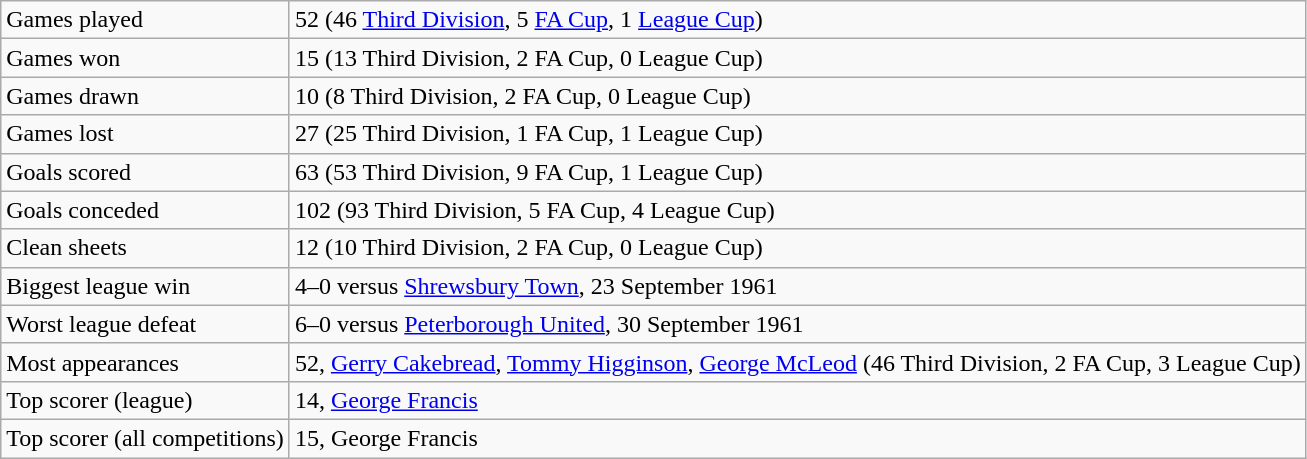<table class="wikitable">
<tr>
<td>Games played</td>
<td>52 (46 <a href='#'>Third Division</a>, 5 <a href='#'>FA Cup</a>, 1 <a href='#'>League Cup</a>)</td>
</tr>
<tr>
<td>Games won</td>
<td>15 (13 Third Division, 2 FA Cup, 0 League Cup)</td>
</tr>
<tr>
<td>Games drawn</td>
<td>10 (8 Third Division, 2 FA Cup, 0 League Cup)</td>
</tr>
<tr>
<td>Games lost</td>
<td>27 (25 Third Division, 1 FA Cup, 1 League Cup)</td>
</tr>
<tr>
<td>Goals scored</td>
<td>63 (53 Third Division, 9 FA Cup, 1 League Cup)</td>
</tr>
<tr>
<td>Goals conceded</td>
<td>102 (93 Third Division, 5 FA Cup, 4 League Cup)</td>
</tr>
<tr>
<td>Clean sheets</td>
<td>12 (10 Third Division, 2 FA Cup, 0 League Cup)</td>
</tr>
<tr>
<td>Biggest league win</td>
<td>4–0 versus <a href='#'>Shrewsbury Town</a>, 23 September 1961</td>
</tr>
<tr>
<td>Worst league defeat</td>
<td>6–0 versus <a href='#'>Peterborough United</a>, 30 September 1961</td>
</tr>
<tr>
<td>Most appearances</td>
<td>52, <a href='#'>Gerry Cakebread</a>, <a href='#'>Tommy Higginson</a>, <a href='#'>George McLeod</a> (46 Third Division, 2 FA Cup, 3 League Cup)</td>
</tr>
<tr>
<td>Top scorer (league)</td>
<td>14, <a href='#'>George Francis</a></td>
</tr>
<tr>
<td>Top scorer (all competitions)</td>
<td>15, George Francis</td>
</tr>
</table>
